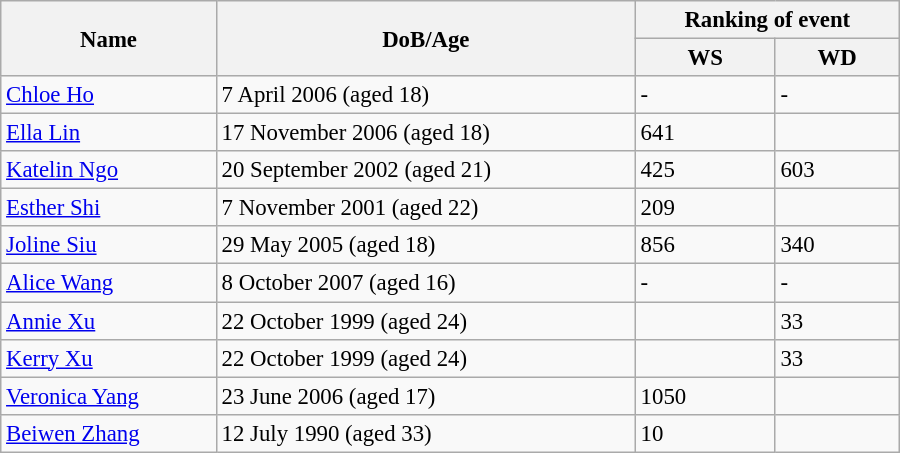<table class="wikitable" style="width:600px; font-size:95%;">
<tr>
<th rowspan="2" align="left">Name</th>
<th rowspan="2" align="left">DoB/Age</th>
<th colspan="2" align="center">Ranking of event</th>
</tr>
<tr>
<th align="center">WS</th>
<th align="center">WD</th>
</tr>
<tr>
<td align="left"><a href='#'>Chloe Ho</a></td>
<td align="left">7 April 2006 (aged 18)</td>
<td>-</td>
<td>-</td>
</tr>
<tr>
<td align="left"><a href='#'>Ella Lin</a></td>
<td align="left">17 November 2006 (aged 18)</td>
<td>641</td>
<td></td>
</tr>
<tr>
<td align="left"><a href='#'>Katelin Ngo</a></td>
<td align="left">20 September 2002 (aged 21)</td>
<td>425</td>
<td>603</td>
</tr>
<tr>
<td align="left"><a href='#'>Esther Shi</a></td>
<td align="left">7 November 2001 (aged 22)</td>
<td>209</td>
<td></td>
</tr>
<tr>
<td align="left"><a href='#'>Joline Siu</a></td>
<td align="left">29 May 2005 (aged 18)</td>
<td>856</td>
<td>340</td>
</tr>
<tr>
<td align="left"><a href='#'>Alice Wang</a></td>
<td align="left">8 October 2007 (aged 16)</td>
<td>-</td>
<td>-</td>
</tr>
<tr>
<td align="left"><a href='#'>Annie Xu</a></td>
<td align="left">22 October 1999 (aged 24)</td>
<td></td>
<td>33</td>
</tr>
<tr>
<td align="left"><a href='#'>Kerry Xu</a></td>
<td align="left">22 October 1999 (aged 24)</td>
<td></td>
<td>33</td>
</tr>
<tr>
<td align="left"><a href='#'>Veronica Yang</a></td>
<td align="left">23 June 2006 (aged 17)</td>
<td>1050</td>
<td></td>
</tr>
<tr>
<td align="left"><a href='#'>Beiwen Zhang</a></td>
<td align="left">12 July 1990 (aged 33)</td>
<td>10</td>
<td></td>
</tr>
</table>
